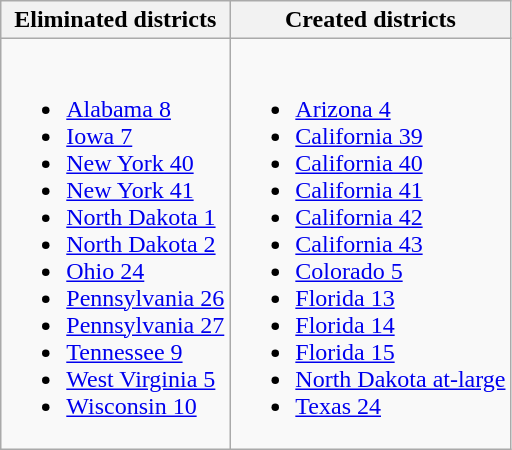<table class="wikitable">
<tr>
<th>Eliminated districts</th>
<th>Created districts</th>
</tr>
<tr>
<td><br><ul><li><a href='#'>Alabama 8</a></li><li><a href='#'>Iowa 7</a></li><li><a href='#'>New York 40</a></li><li><a href='#'>New York 41</a></li><li><a href='#'>North Dakota 1</a></li><li><a href='#'>North Dakota 2</a></li><li><a href='#'>Ohio 24</a></li><li><a href='#'>Pennsylvania 26</a></li><li><a href='#'>Pennsylvania 27</a></li><li><a href='#'>Tennessee 9</a></li><li><a href='#'>West Virginia 5</a></li><li><a href='#'>Wisconsin 10</a></li></ul></td>
<td><br><ul><li><a href='#'>Arizona 4</a></li><li><a href='#'>California 39</a></li><li><a href='#'>California 40</a></li><li><a href='#'>California 41</a></li><li><a href='#'>California 42</a></li><li><a href='#'>California 43</a></li><li><a href='#'>Colorado 5</a></li><li><a href='#'>Florida 13</a></li><li><a href='#'>Florida 14</a></li><li><a href='#'>Florida 15</a></li><li><a href='#'>North Dakota at-large</a></li><li><a href='#'>Texas 24</a></li></ul></td>
</tr>
</table>
